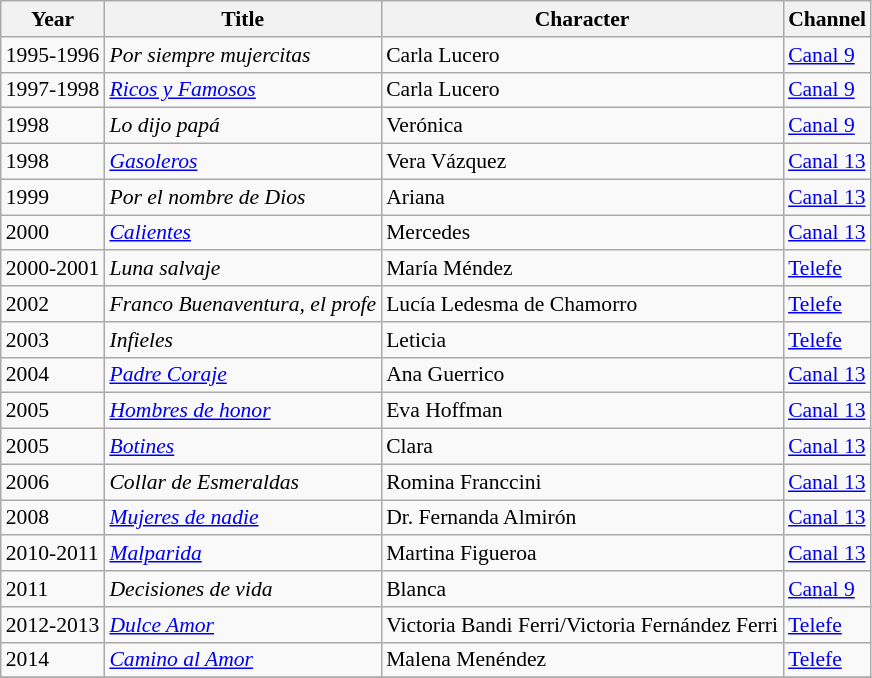<table class="wikitable" style="font-size: 90%;">
<tr>
<th>Year</th>
<th>Title</th>
<th>Character</th>
<th>Channel</th>
</tr>
<tr>
<td>1995-1996</td>
<td><em>Por siempre mujercitas</em></td>
<td>Carla Lucero</td>
<td><a href='#'>Canal 9</a></td>
</tr>
<tr>
<td>1997-1998</td>
<td><em><a href='#'>Ricos y Famosos</a></em></td>
<td>Carla Lucero</td>
<td><a href='#'>Canal 9</a></td>
</tr>
<tr>
<td>1998</td>
<td><em>Lo dijo papá</em></td>
<td>Verónica</td>
<td><a href='#'>Canal 9</a></td>
</tr>
<tr>
<td>1998</td>
<td><em><a href='#'>Gasoleros</a></em></td>
<td>Vera Vázquez</td>
<td><a href='#'>Canal 13</a></td>
</tr>
<tr>
<td>1999</td>
<td><em>Por el nombre de Dios</em></td>
<td>Ariana</td>
<td><a href='#'>Canal 13</a></td>
</tr>
<tr>
<td>2000</td>
<td><em><a href='#'>Calientes</a></em></td>
<td>Mercedes</td>
<td><a href='#'>Canal 13</a></td>
</tr>
<tr>
<td>2000-2001</td>
<td><em>Luna salvaje</em></td>
<td>María Méndez</td>
<td><a href='#'>Telefe</a></td>
</tr>
<tr>
<td>2002</td>
<td><em>Franco Buenaventura, el profe</em></td>
<td>Lucía Ledesma de Chamorro</td>
<td><a href='#'>Telefe</a></td>
</tr>
<tr>
<td>2003</td>
<td><em>Infieles</em></td>
<td>Leticia</td>
<td><a href='#'>Telefe</a></td>
</tr>
<tr>
<td>2004</td>
<td><em><a href='#'>Padre Coraje</a></em></td>
<td>Ana Guerrico</td>
<td><a href='#'>Canal 13</a></td>
</tr>
<tr>
<td>2005</td>
<td><em><a href='#'>Hombres de honor</a></em></td>
<td>Eva Hoffman</td>
<td><a href='#'>Canal 13</a></td>
</tr>
<tr>
<td>2005</td>
<td><em><a href='#'>Botines</a></em></td>
<td>Clara</td>
<td><a href='#'>Canal 13</a></td>
</tr>
<tr>
<td>2006</td>
<td><em>Collar de Esmeraldas</em></td>
<td>Romina Franccini</td>
<td><a href='#'>Canal 13</a></td>
</tr>
<tr>
<td>2008</td>
<td><em><a href='#'>Mujeres de nadie</a></em></td>
<td>Dr. Fernanda Almirón</td>
<td><a href='#'>Canal 13</a></td>
</tr>
<tr>
<td>2010-2011</td>
<td><em><a href='#'>Malparida</a></em></td>
<td>Martina Figueroa</td>
<td><a href='#'>Canal 13</a></td>
</tr>
<tr>
<td>2011</td>
<td><em>Decisiones de vida</em></td>
<td>Blanca</td>
<td><a href='#'>Canal 9</a></td>
</tr>
<tr>
<td>2012-2013</td>
<td><em><a href='#'>Dulce Amor</a></em></td>
<td>Victoria Bandi Ferri/Victoria Fernández Ferri</td>
<td><a href='#'>Telefe</a></td>
</tr>
<tr>
<td>2014</td>
<td><em><a href='#'>Camino al Amor</a></em></td>
<td>Malena Menéndez</td>
<td><a href='#'>Telefe</a></td>
</tr>
<tr>
</tr>
</table>
